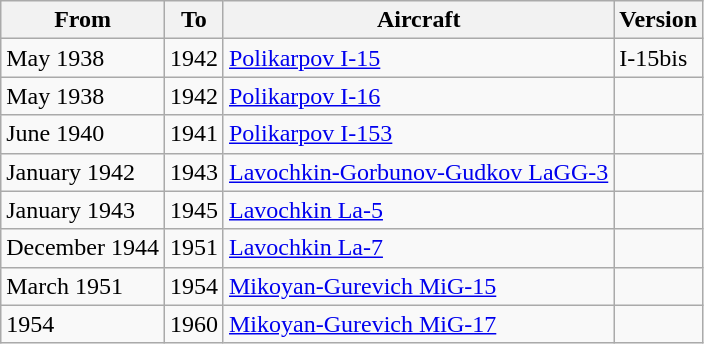<table class="wikitable">
<tr>
<th>From</th>
<th>To</th>
<th>Aircraft</th>
<th>Version</th>
</tr>
<tr>
<td>May 1938</td>
<td>1942</td>
<td><a href='#'>Polikarpov I-15</a></td>
<td>I-15bis</td>
</tr>
<tr>
<td>May 1938</td>
<td>1942</td>
<td><a href='#'>Polikarpov I-16</a></td>
<td></td>
</tr>
<tr>
<td>June 1940</td>
<td>1941</td>
<td><a href='#'>Polikarpov I-153</a></td>
<td></td>
</tr>
<tr>
<td>January 1942</td>
<td>1943</td>
<td><a href='#'>Lavochkin-Gorbunov-Gudkov LaGG-3</a></td>
<td></td>
</tr>
<tr>
<td>January 1943</td>
<td>1945</td>
<td><a href='#'>Lavochkin La-5</a></td>
<td></td>
</tr>
<tr>
<td>December 1944</td>
<td>1951</td>
<td><a href='#'>Lavochkin La-7</a></td>
<td></td>
</tr>
<tr>
<td>March 1951</td>
<td>1954</td>
<td><a href='#'>Mikoyan-Gurevich MiG-15</a></td>
<td></td>
</tr>
<tr>
<td>1954</td>
<td>1960</td>
<td><a href='#'>Mikoyan-Gurevich MiG-17</a></td>
<td></td>
</tr>
</table>
